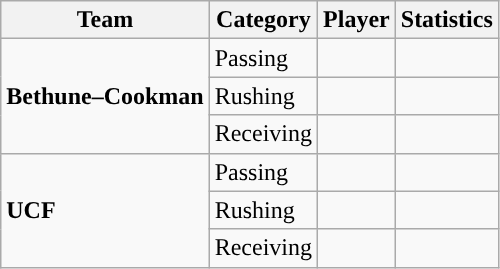<table class="wikitable" style="float: left;">
<tr>
<th>Team</th>
<th>Category</th>
<th>Player</th>
<th>Statistics</th>
</tr>
<tr>
<td rowspan=3><strong>Bethune–Cookman</strong></td>
<td>Passing</td>
<td> </td>
<td> </td>
</tr>
<tr>
<td>Rushing</td>
<td> </td>
<td> </td>
</tr>
<tr>
<td>Receiving</td>
<td> </td>
<td> </td>
</tr>
<tr>
<td rowspan=3><strong>UCF</strong></td>
<td>Passing</td>
<td> </td>
<td> </td>
</tr>
<tr>
<td>Rushing</td>
<td> </td>
<td> </td>
</tr>
<tr>
<td>Receiving</td>
<td> </td>
<td> </td>
</tr>
</table>
